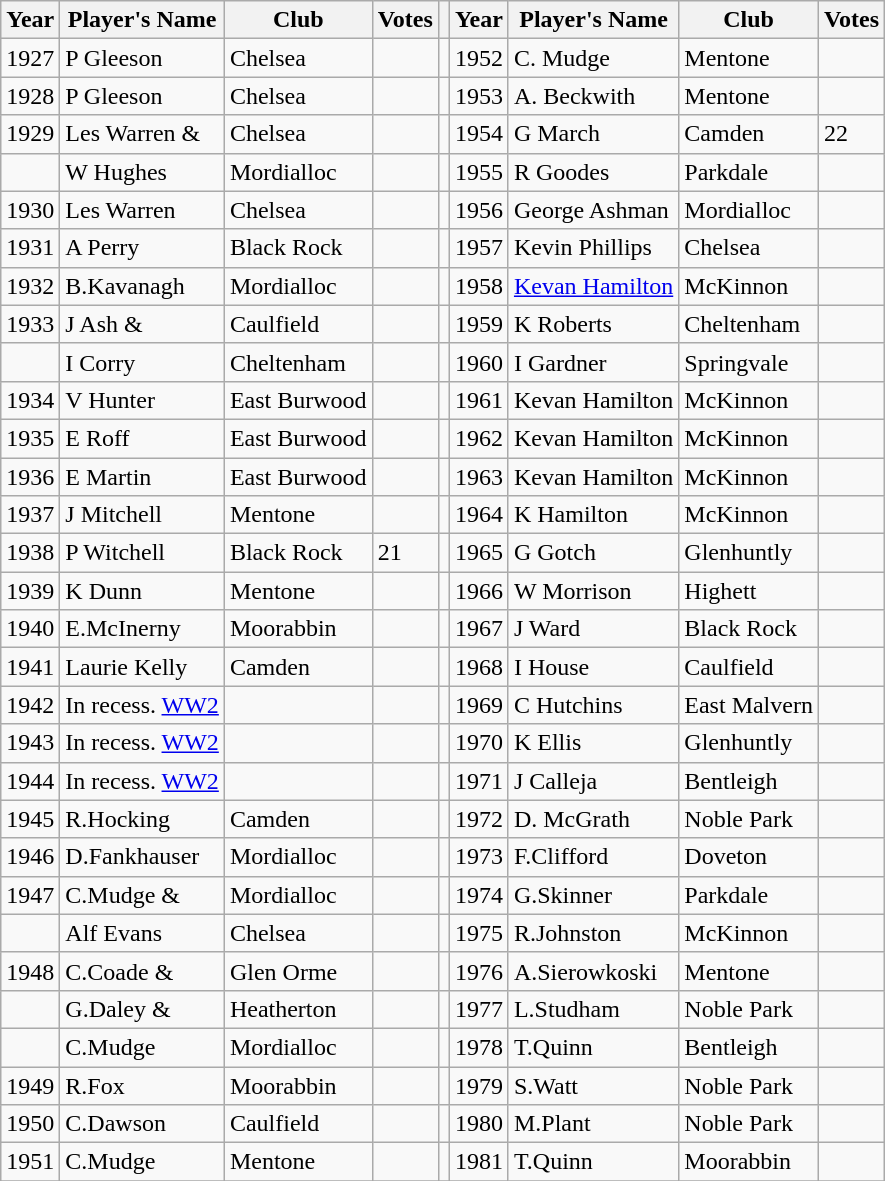<table class="wikitable">
<tr>
<th>Year</th>
<th>Player's Name</th>
<th>Club</th>
<th>Votes</th>
<th></th>
<th>Year</th>
<th>Player's Name</th>
<th>Club</th>
<th>Votes</th>
</tr>
<tr>
<td>1927</td>
<td>P Gleeson</td>
<td>Chelsea</td>
<td></td>
<td></td>
<td>1952</td>
<td>C. Mudge</td>
<td>Mentone</td>
<td></td>
</tr>
<tr>
<td>1928</td>
<td>P Gleeson</td>
<td>Chelsea</td>
<td></td>
<td></td>
<td>1953</td>
<td>A. Beckwith</td>
<td>Mentone</td>
<td></td>
</tr>
<tr>
<td>1929</td>
<td>Les Warren &</td>
<td>Chelsea</td>
<td></td>
<td></td>
<td>1954 </td>
<td>G March</td>
<td>Camden</td>
<td>22</td>
</tr>
<tr>
<td></td>
<td>W Hughes</td>
<td>Mordialloc</td>
<td></td>
<td></td>
<td>1955</td>
<td>R Goodes</td>
<td>Parkdale</td>
<td></td>
</tr>
<tr>
<td>1930</td>
<td>Les Warren</td>
<td>Chelsea</td>
<td></td>
<td></td>
<td>1956</td>
<td>George Ashman</td>
<td>Mordialloc</td>
<td></td>
</tr>
<tr>
<td>1931</td>
<td>A Perry</td>
<td>Black Rock</td>
<td></td>
<td></td>
<td>1957</td>
<td>Kevin Phillips</td>
<td>Chelsea</td>
<td></td>
</tr>
<tr>
<td>1932</td>
<td>B.Kavanagh</td>
<td>Mordialloc</td>
<td></td>
<td></td>
<td>1958</td>
<td><a href='#'>Kevan Hamilton</a></td>
<td>McKinnon</td>
<td></td>
</tr>
<tr>
<td>1933</td>
<td>J Ash &</td>
<td>Caulfield</td>
<td></td>
<td></td>
<td>1959</td>
<td>K Roberts</td>
<td>Cheltenham</td>
<td></td>
</tr>
<tr>
<td></td>
<td>I Corry</td>
<td>Cheltenham</td>
<td></td>
<td></td>
<td>1960</td>
<td>I Gardner</td>
<td>Springvale</td>
<td></td>
</tr>
<tr>
<td>1934</td>
<td>V Hunter</td>
<td>East Burwood</td>
<td></td>
<td></td>
<td>1961</td>
<td>Kevan Hamilton</td>
<td>McKinnon</td>
<td></td>
</tr>
<tr>
<td>1935</td>
<td>E Roff</td>
<td>East Burwood</td>
<td></td>
<td></td>
<td>1962</td>
<td>Kevan Hamilton</td>
<td>McKinnon</td>
<td></td>
</tr>
<tr>
<td>1936</td>
<td>E Martin</td>
<td>East Burwood</td>
<td></td>
<td></td>
<td>1963</td>
<td>Kevan Hamilton</td>
<td>McKinnon</td>
<td></td>
</tr>
<tr>
<td>1937</td>
<td>J Mitchell</td>
<td>Mentone</td>
<td></td>
<td></td>
<td>1964</td>
<td>K Hamilton</td>
<td>McKinnon</td>
<td></td>
</tr>
<tr>
<td>1938</td>
<td>P Witchell</td>
<td>Black Rock</td>
<td>21</td>
<td></td>
<td>1965</td>
<td>G Gotch</td>
<td>Glenhuntly</td>
<td></td>
</tr>
<tr>
<td>1939</td>
<td>K Dunn</td>
<td>Mentone</td>
<td></td>
<td></td>
<td>1966</td>
<td>W Morrison</td>
<td>Highett</td>
<td></td>
</tr>
<tr>
<td>1940</td>
<td>E.McInerny</td>
<td>Moorabbin</td>
<td></td>
<td></td>
<td>1967</td>
<td>J Ward</td>
<td>Black Rock</td>
<td></td>
</tr>
<tr>
<td>1941</td>
<td>Laurie Kelly</td>
<td>Camden</td>
<td></td>
<td></td>
<td>1968</td>
<td>I House</td>
<td>Caulfield</td>
<td></td>
</tr>
<tr>
<td>1942</td>
<td>In recess. <a href='#'>WW2</a></td>
<td></td>
<td></td>
<td></td>
<td>1969</td>
<td>C Hutchins</td>
<td>East Malvern</td>
<td></td>
</tr>
<tr>
<td>1943</td>
<td>In recess. <a href='#'>WW2</a></td>
<td></td>
<td></td>
<td></td>
<td>1970</td>
<td>K Ellis</td>
<td>Glenhuntly</td>
<td></td>
</tr>
<tr>
<td>1944</td>
<td>In recess. <a href='#'>WW2</a></td>
<td></td>
<td></td>
<td></td>
<td>1971</td>
<td>J Calleja</td>
<td>Bentleigh</td>
<td></td>
</tr>
<tr>
<td>1945</td>
<td>R.Hocking</td>
<td>Camden</td>
<td></td>
<td></td>
<td>1972</td>
<td>D. McGrath</td>
<td>Noble Park</td>
<td></td>
</tr>
<tr>
<td>1946</td>
<td>D.Fankhauser</td>
<td>Mordialloc</td>
<td></td>
<td></td>
<td>1973</td>
<td>F.Clifford</td>
<td>Doveton</td>
<td></td>
</tr>
<tr>
<td>1947</td>
<td>C.Mudge &</td>
<td>Mordialloc</td>
<td></td>
<td></td>
<td>1974</td>
<td>G.Skinner</td>
<td>Parkdale</td>
<td></td>
</tr>
<tr>
<td></td>
<td>Alf Evans</td>
<td>Chelsea</td>
<td></td>
<td></td>
<td>1975</td>
<td>R.Johnston</td>
<td>McKinnon</td>
<td></td>
</tr>
<tr>
<td>1948</td>
<td>C.Coade &</td>
<td>Glen Orme</td>
<td></td>
<td></td>
<td>1976</td>
<td>A.Sierowkoski</td>
<td>Mentone</td>
<td></td>
</tr>
<tr>
<td></td>
<td>G.Daley &</td>
<td>Heatherton</td>
<td></td>
<td></td>
<td>1977</td>
<td>L.Studham</td>
<td>Noble Park</td>
<td></td>
</tr>
<tr>
<td></td>
<td>C.Mudge</td>
<td>Mordialloc</td>
<td></td>
<td></td>
<td>1978</td>
<td>T.Quinn</td>
<td>Bentleigh</td>
<td></td>
</tr>
<tr>
<td>1949</td>
<td>R.Fox</td>
<td>Moorabbin</td>
<td></td>
<td></td>
<td>1979</td>
<td>S.Watt</td>
<td>Noble Park</td>
<td></td>
</tr>
<tr>
<td>1950</td>
<td>C.Dawson</td>
<td>Caulfield</td>
<td></td>
<td></td>
<td>1980</td>
<td>M.Plant</td>
<td>Noble Park</td>
<td></td>
</tr>
<tr>
<td>1951</td>
<td>C.Mudge</td>
<td>Mentone</td>
<td></td>
<td></td>
<td>1981</td>
<td>T.Quinn</td>
<td>Moorabbin</td>
<td></td>
</tr>
<tr>
</tr>
</table>
